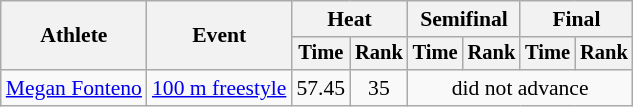<table class=wikitable style="font-size:90%">
<tr>
<th rowspan="2">Athlete</th>
<th rowspan="2">Event</th>
<th colspan="2">Heat</th>
<th colspan="2">Semifinal</th>
<th colspan="2">Final</th>
</tr>
<tr style="font-size:95%">
<th>Time</th>
<th>Rank</th>
<th>Time</th>
<th>Rank</th>
<th>Time</th>
<th>Rank</th>
</tr>
<tr align=center>
<td align=left><a href='#'>Megan Fonteno</a></td>
<td align=left><a href='#'>100 m freestyle</a></td>
<td>57.45</td>
<td>35</td>
<td colspan=4>did not advance</td>
</tr>
</table>
